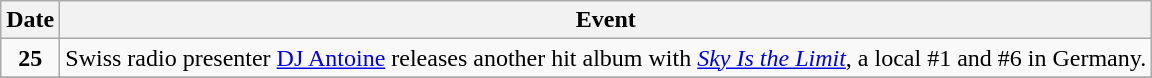<table class="wikitable">
<tr>
<th>Date</th>
<th>Event</th>
</tr>
<tr>
<td style="text-align:center;"><strong>25</strong></td>
<td>Swiss radio presenter <a href='#'>DJ Antoine</a> releases another hit album with <em><a href='#'>Sky Is the Limit</a></em>, a local #1 and #6 in Germany.</td>
</tr>
<tr>
</tr>
</table>
